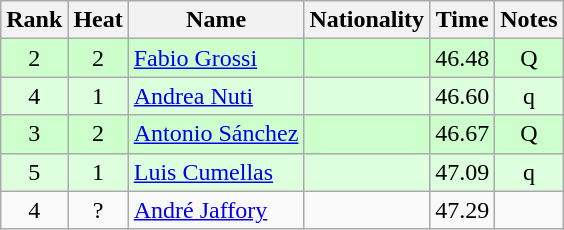<table class="wikitable sortable" style="text-align:center">
<tr>
<th>Rank</th>
<th>Heat</th>
<th>Name</th>
<th>Nationality</th>
<th>Time</th>
<th>Notes</th>
</tr>
<tr bgcolor=ccffcc>
<td>2</td>
<td>2</td>
<td align=left><a href='#'>Fabio Grossi</a></td>
<td align=left></td>
<td>46.48</td>
<td>Q</td>
</tr>
<tr bgcolor=ddffdd>
<td>4</td>
<td>1</td>
<td align=left><a href='#'>Andrea Nuti</a></td>
<td align=left></td>
<td>46.60</td>
<td>q</td>
</tr>
<tr bgcolor=ccffcc>
<td>3</td>
<td>2</td>
<td align=left><a href='#'>Antonio Sánchez</a></td>
<td align=left></td>
<td>46.67</td>
<td>Q</td>
</tr>
<tr bgcolor=ddffdd>
<td>5</td>
<td>1</td>
<td align=left><a href='#'>Luis Cumellas</a></td>
<td align=left></td>
<td>47.09</td>
<td>q</td>
</tr>
<tr>
<td>4</td>
<td>?</td>
<td align=left><a href='#'>André Jaffory</a></td>
<td align=left></td>
<td>47.29</td>
<td></td>
</tr>
</table>
